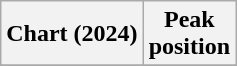<table class="wikitable plainrowheaders" style="text-align:center">
<tr>
<th>Chart (2024)</th>
<th>Peak<br>position</th>
</tr>
<tr>
</tr>
</table>
